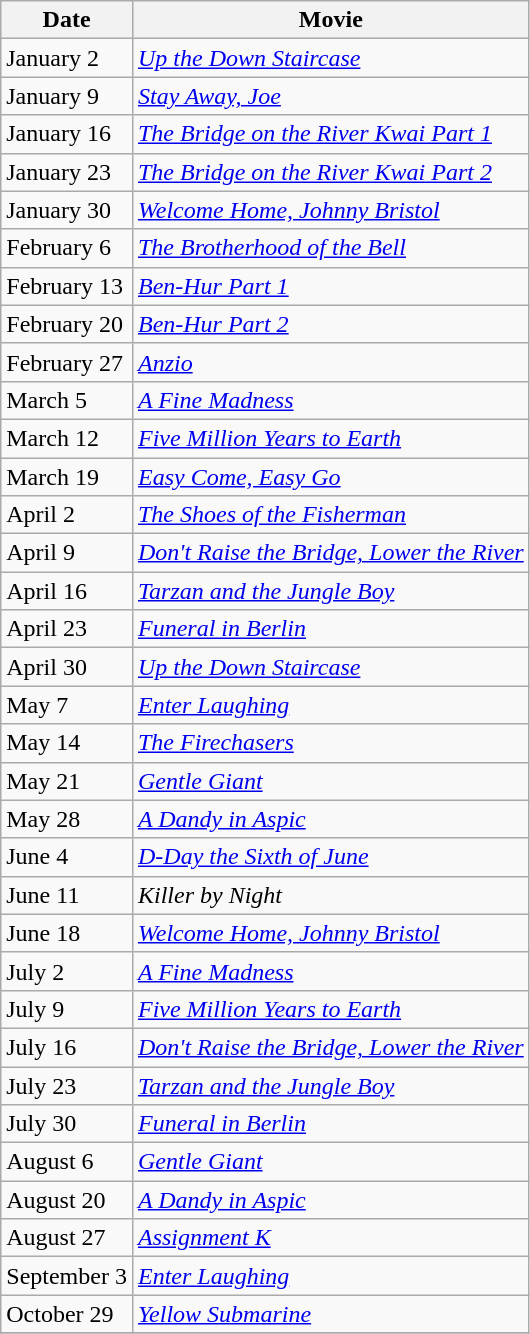<table class="wikitable plainrowheaders">
<tr>
<th scope="col">Date</th>
<th scope="col">Movie</th>
</tr>
<tr>
<td>January 2</td>
<td><em><a href='#'>Up the Down Staircase</a></em></td>
</tr>
<tr>
<td>January 9</td>
<td><em><a href='#'>Stay Away, Joe</a></em></td>
</tr>
<tr>
<td>January 16</td>
<td><em><a href='#'>The Bridge on the River Kwai Part 1</a></em></td>
</tr>
<tr>
<td>January 23</td>
<td><em><a href='#'>The Bridge on the River Kwai Part 2</a></em></td>
</tr>
<tr>
<td>January 30</td>
<td><em><a href='#'>Welcome Home, Johnny Bristol</a></em></td>
</tr>
<tr>
<td>February 6</td>
<td><em><a href='#'>The Brotherhood of the Bell</a></em></td>
</tr>
<tr>
<td>February 13</td>
<td><em><a href='#'>Ben-Hur Part 1</a></em></td>
</tr>
<tr>
<td>February 20</td>
<td><em><a href='#'>Ben-Hur Part 2</a></em></td>
</tr>
<tr>
<td>February 27</td>
<td><em><a href='#'>Anzio</a></em></td>
</tr>
<tr>
<td>March 5</td>
<td><em><a href='#'>A Fine Madness</a></em></td>
</tr>
<tr>
<td>March 12</td>
<td><em><a href='#'>Five Million Years to Earth</a></em></td>
</tr>
<tr>
<td>March 19</td>
<td><em><a href='#'>Easy Come, Easy Go</a></em></td>
</tr>
<tr>
<td>April 2</td>
<td><em><a href='#'>The Shoes of the Fisherman</a></em></td>
</tr>
<tr>
<td>April 9</td>
<td><em><a href='#'>Don't Raise the Bridge, Lower the River</a></em></td>
</tr>
<tr>
<td>April 16</td>
<td><em><a href='#'>Tarzan and the Jungle Boy</a></em></td>
</tr>
<tr>
<td>April 23</td>
<td><em><a href='#'>Funeral in Berlin</a></em></td>
</tr>
<tr>
<td>April 30</td>
<td><em><a href='#'>Up the Down Staircase</a></em></td>
</tr>
<tr>
<td>May 7</td>
<td><em><a href='#'>Enter Laughing</a></em></td>
</tr>
<tr>
<td>May 14</td>
<td><em><a href='#'>The Firechasers</a></em></td>
</tr>
<tr>
<td>May 21</td>
<td><em><a href='#'>Gentle Giant</a></em></td>
</tr>
<tr>
<td>May 28</td>
<td><em><a href='#'>A Dandy in Aspic</a></em></td>
</tr>
<tr>
<td>June 4</td>
<td><em><a href='#'>D-Day the Sixth of June</a></em></td>
</tr>
<tr>
<td>June 11</td>
<td><em>Killer by Night</em></td>
</tr>
<tr>
<td>June 18</td>
<td><em><a href='#'>Welcome Home, Johnny Bristol</a></em></td>
</tr>
<tr>
<td>July 2</td>
<td><em><a href='#'>A Fine Madness</a></em></td>
</tr>
<tr>
<td>July 9</td>
<td><em><a href='#'>Five Million Years to Earth</a></em></td>
</tr>
<tr>
<td>July 16</td>
<td><em><a href='#'>Don't Raise the Bridge, Lower the River</a></em></td>
</tr>
<tr>
<td>July 23</td>
<td><em><a href='#'>Tarzan and the Jungle Boy</a></em></td>
</tr>
<tr>
<td>July 30</td>
<td><em><a href='#'>Funeral in Berlin</a></em></td>
</tr>
<tr>
<td>August 6</td>
<td><em><a href='#'>Gentle Giant</a></em></td>
</tr>
<tr>
<td>August 20</td>
<td><em><a href='#'>A Dandy in Aspic</a></em></td>
</tr>
<tr>
<td>August 27</td>
<td><em><a href='#'>Assignment K</a></em></td>
</tr>
<tr>
<td>September 3</td>
<td><em><a href='#'>Enter Laughing</a></em></td>
</tr>
<tr>
<td>October 29</td>
<td><em><a href='#'>Yellow Submarine</a></em></td>
</tr>
<tr>
</tr>
</table>
